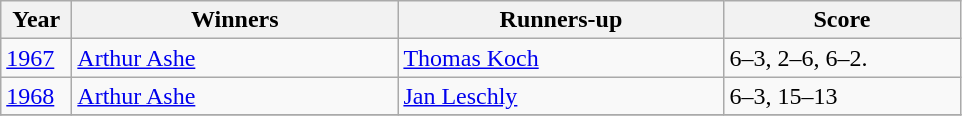<table class="wikitable">
<tr>
<th style="width:40px">Year</th>
<th style="width:210px">Winners</th>
<th style="width:210px">Runners-up</th>
<th style="width:150px">Score</th>
</tr>
<tr>
<td><a href='#'>1967</a></td>
<td> <a href='#'>Arthur Ashe</a></td>
<td> <a href='#'>Thomas Koch</a></td>
<td>6–3, 2–6, 6–2.</td>
</tr>
<tr>
<td><a href='#'>1968</a></td>
<td> <a href='#'>Arthur Ashe</a></td>
<td> <a href='#'>Jan Leschly</a></td>
<td>6–3, 15–13</td>
</tr>
<tr>
</tr>
</table>
